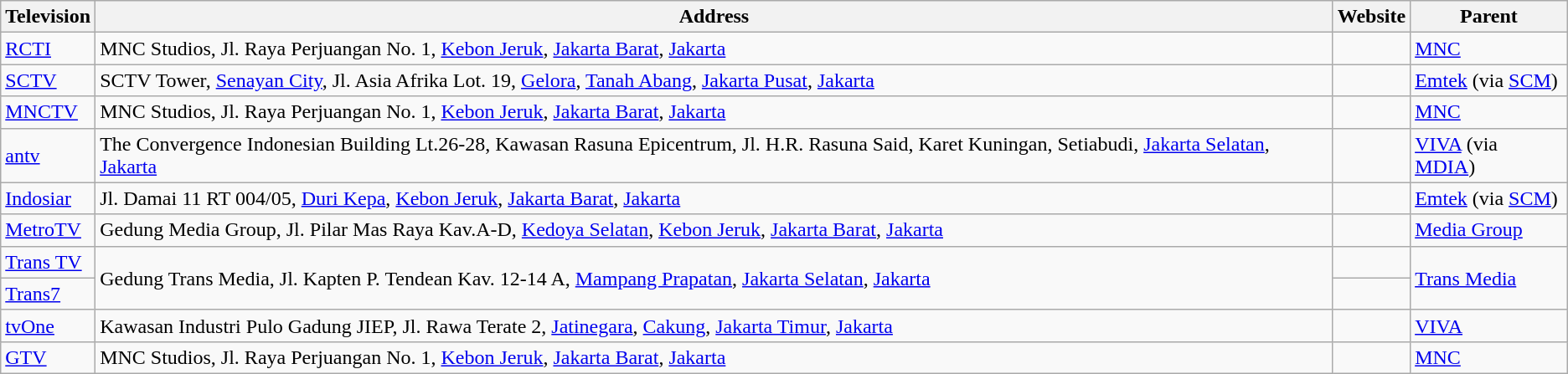<table class="wikitable" style="align:left">
<tr>
<th>Television</th>
<th>Address</th>
<th>Website</th>
<th>Parent</th>
</tr>
<tr>
<td><a href='#'>RCTI</a></td>
<td>MNC Studios, Jl. Raya Perjuangan No. 1, <a href='#'>Kebon Jeruk</a>, <a href='#'>Jakarta Barat</a>, <a href='#'>Jakarta</a></td>
<td></td>
<td><a href='#'>MNC</a></td>
</tr>
<tr>
<td><a href='#'>SCTV</a></td>
<td>SCTV Tower, <a href='#'>Senayan City</a>, Jl. Asia Afrika Lot. 19, <a href='#'>Gelora</a>, <a href='#'>Tanah Abang</a>, <a href='#'>Jakarta Pusat</a>, <a href='#'>Jakarta</a></td>
<td></td>
<td><a href='#'>Emtek</a> (via <a href='#'>SCM</a>)</td>
</tr>
<tr>
<td><a href='#'>MNCTV</a></td>
<td>MNC Studios, Jl. Raya Perjuangan No. 1, <a href='#'>Kebon Jeruk</a>, <a href='#'>Jakarta Barat</a>, <a href='#'>Jakarta</a></td>
<td></td>
<td><a href='#'>MNC</a></td>
</tr>
<tr>
<td><a href='#'>antv</a></td>
<td>The Convergence Indonesian Building Lt.26-28, Kawasan Rasuna Epicentrum, Jl. H.R. Rasuna Said, Karet Kuningan, Setiabudi, <a href='#'>Jakarta Selatan</a>, <a href='#'>Jakarta</a></td>
<td></td>
<td><a href='#'>VIVA</a> (via <a href='#'>MDIA</a>)</td>
</tr>
<tr>
<td><a href='#'>Indosiar</a></td>
<td>Jl. Damai 11 RT 004/05, <a href='#'>Duri Kepa</a>, <a href='#'>Kebon Jeruk</a>, <a href='#'>Jakarta Barat</a>, <a href='#'>Jakarta</a></td>
<td></td>
<td><a href='#'>Emtek</a> (via <a href='#'>SCM</a>)</td>
</tr>
<tr>
<td><a href='#'>MetroTV</a></td>
<td>Gedung Media Group, Jl. Pilar Mas Raya Kav.A-D, <a href='#'>Kedoya Selatan</a>, <a href='#'>Kebon Jeruk</a>, <a href='#'>Jakarta Barat</a>, <a href='#'>Jakarta</a></td>
<td></td>
<td><a href='#'>Media Group</a></td>
</tr>
<tr>
<td><a href='#'>Trans TV</a></td>
<td rowspan="2">Gedung Trans Media, Jl. Kapten P. Tendean Kav. 12-14 A, <a href='#'>Mampang Prapatan</a>, <a href='#'>Jakarta Selatan</a>,  <a href='#'>Jakarta</a></td>
<td></td>
<td rowspan="2"><a href='#'>Trans Media</a></td>
</tr>
<tr>
<td><a href='#'>Trans7</a></td>
<td></td>
</tr>
<tr>
<td><a href='#'>tvOne</a></td>
<td>Kawasan Industri Pulo Gadung JIEP, Jl. Rawa Terate 2, <a href='#'>Jatinegara</a>, <a href='#'>Cakung</a>, <a href='#'>Jakarta Timur</a>, <a href='#'>Jakarta</a></td>
<td></td>
<td><a href='#'>VIVA</a></td>
</tr>
<tr>
<td><a href='#'>GTV</a></td>
<td>MNC Studios, Jl. Raya Perjuangan No. 1, <a href='#'>Kebon Jeruk</a>, <a href='#'>Jakarta Barat</a>, <a href='#'>Jakarta</a></td>
<td></td>
<td><a href='#'>MNC</a></td>
</tr>
</table>
